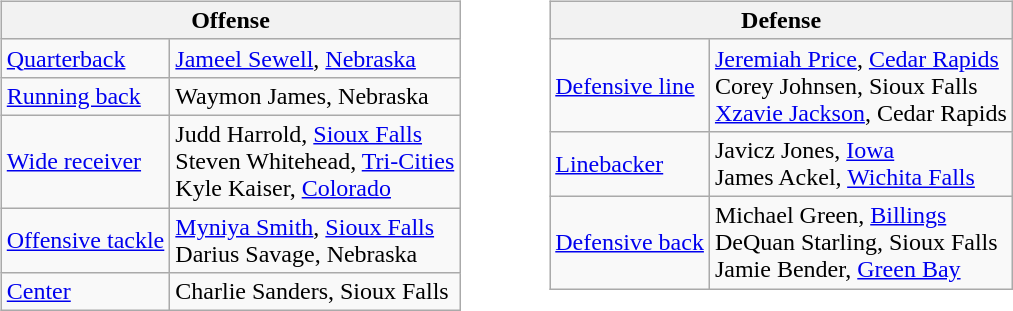<table border=0>
<tr valign="top">
<td><br><table class="wikitable">
<tr>
<th colspan="2">Offense</th>
</tr>
<tr>
<td><a href='#'>Quarterback</a></td>
<td><a href='#'>Jameel Sewell</a>, <a href='#'>Nebraska</a></td>
</tr>
<tr>
<td><a href='#'>Running back</a></td>
<td>Waymon James, Nebraska</td>
</tr>
<tr>
<td><a href='#'>Wide receiver</a></td>
<td>Judd Harrold, <a href='#'>Sioux Falls</a><br>Steven Whitehead, <a href='#'>Tri-Cities</a><br>Kyle Kaiser, <a href='#'>Colorado</a></td>
</tr>
<tr>
<td><a href='#'>Offensive tackle</a></td>
<td><a href='#'>Myniya Smith</a>, <a href='#'>Sioux Falls</a><br>Darius Savage, Nebraska</td>
</tr>
<tr>
<td><a href='#'>Center</a></td>
<td>Charlie Sanders, Sioux Falls</td>
</tr>
</table>
</td>
<td style="padding-left:40px;"><br><table class="wikitable">
<tr>
<th colspan="2">Defense</th>
</tr>
<tr>
<td><a href='#'>Defensive line</a></td>
<td><a href='#'>Jeremiah Price</a>, <a href='#'>Cedar Rapids</a><br>Corey Johnsen, Sioux Falls<br><a href='#'>Xzavie Jackson</a>, Cedar Rapids</td>
</tr>
<tr>
<td><a href='#'>Linebacker</a></td>
<td>Javicz Jones, <a href='#'>Iowa</a><br>James Ackel, <a href='#'>Wichita Falls</a></td>
</tr>
<tr>
<td><a href='#'>Defensive back</a></td>
<td>Michael Green, <a href='#'>Billings</a><br>DeQuan Starling, Sioux Falls<br>Jamie Bender, <a href='#'>Green Bay</a></td>
</tr>
</table>
</td>
</tr>
</table>
